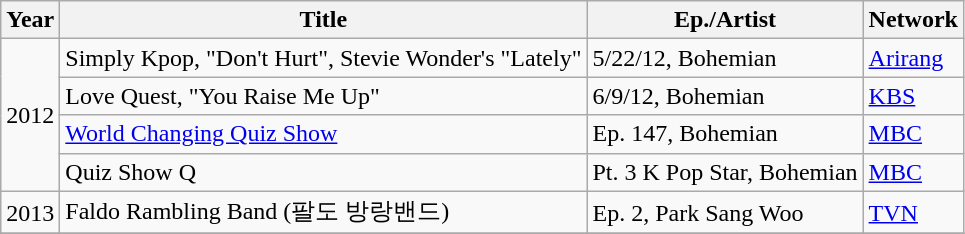<table class="wikitable">
<tr>
<th>Year</th>
<th>Title</th>
<th>Ep./Artist</th>
<th>Network</th>
</tr>
<tr>
<td rowspan=4>2012</td>
<td>Simply Kpop, "Don't Hurt", Stevie Wonder's "Lately"</td>
<td>5/22/12, Bohemian</td>
<td><a href='#'>Arirang</a></td>
</tr>
<tr>
<td>Love Quest, "You Raise Me Up"</td>
<td>6/9/12, Bohemian</td>
<td><a href='#'>KBS</a></td>
</tr>
<tr>
<td><a href='#'>World Changing Quiz Show</a></td>
<td>Ep. 147, Bohemian</td>
<td><a href='#'>MBC</a></td>
</tr>
<tr>
<td>Quiz Show Q</td>
<td>Pt. 3 K Pop Star, Bohemian</td>
<td><a href='#'>MBC</a></td>
</tr>
<tr>
<td rowspan=1>2013</td>
<td>Faldo Rambling Band (팔도 방랑밴드)</td>
<td>Ep. 2, Park Sang Woo</td>
<td><a href='#'>TVN</a></td>
</tr>
<tr>
</tr>
</table>
